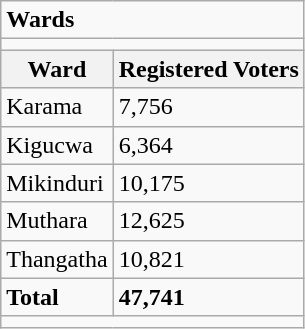<table class="wikitable">
<tr>
<td colspan="2"><strong>Wards</strong></td>
</tr>
<tr>
<td colspan="2"></td>
</tr>
<tr>
<th>Ward</th>
<th>Registered Voters</th>
</tr>
<tr>
<td>Karama</td>
<td>7,756</td>
</tr>
<tr>
<td>Kigucwa</td>
<td>6,364</td>
</tr>
<tr>
<td>Mikinduri</td>
<td>10,175</td>
</tr>
<tr>
<td>Muthara</td>
<td>12,625</td>
</tr>
<tr>
<td>Thangatha</td>
<td>10,821</td>
</tr>
<tr>
<td><strong>Total</strong></td>
<td><strong>47,741</strong></td>
</tr>
<tr>
<td colspan="2"></td>
</tr>
</table>
